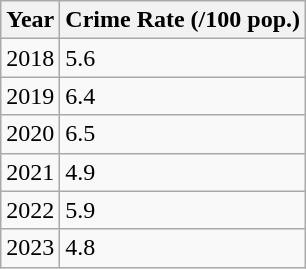<table class="wikitable">
<tr>
<th>Year</th>
<th>Crime Rate (/100 pop.)</th>
</tr>
<tr>
<td>2018</td>
<td>5.6</td>
</tr>
<tr>
<td>2019</td>
<td>6.4</td>
</tr>
<tr>
<td>2020</td>
<td>6.5</td>
</tr>
<tr>
<td>2021</td>
<td>4.9</td>
</tr>
<tr>
<td>2022</td>
<td>5.9</td>
</tr>
<tr>
<td>2023</td>
<td>4.8</td>
</tr>
</table>
